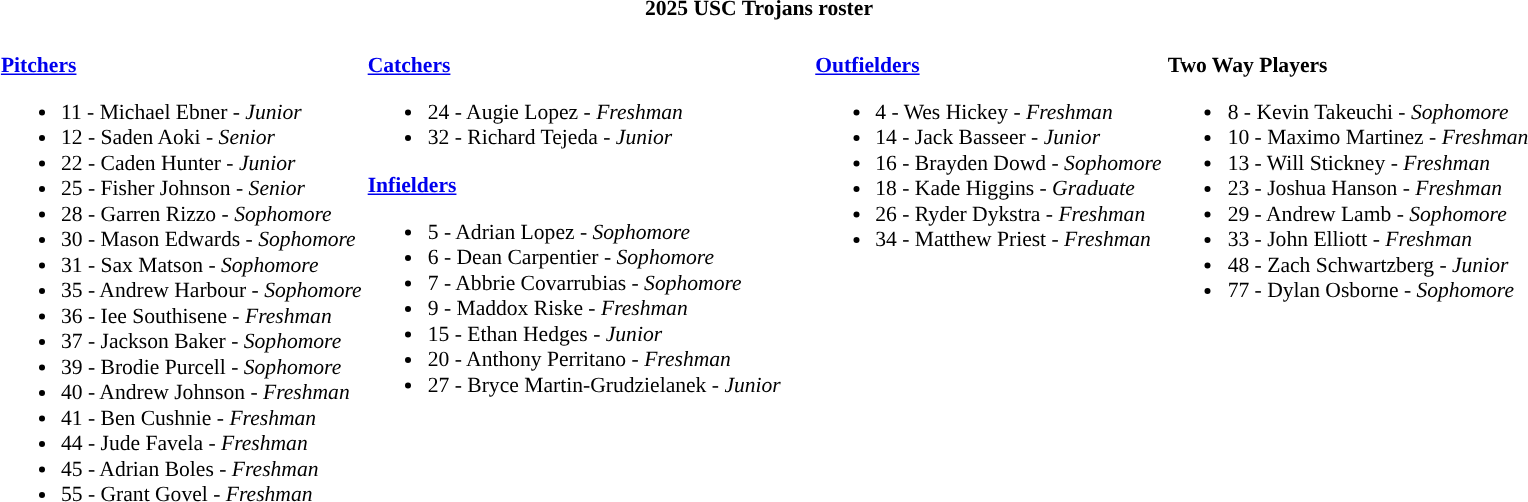<table class="toccolours" style="border-collapse; font-size:90%;">
<tr>
<th colspan=9>2025 USC Trojans roster</th>
</tr>
<tr>
<td width="03"> </td>
<td valign="top"><br><strong><a href='#'>Pitchers</a></strong><ul><li>11 - Michael Ebner - <em>Junior</em></li><li>12 - Saden Aoki - <em>Senior</em></li><li>22 - Caden Hunter - <em>Junior</em></li><li>25 - Fisher Johnson - <em>Senior</em></li><li>28 - Garren Rizzo  - <em>Sophomore</em></li><li>30 - Mason Edwards - <em>Sophomore</em></li><li>31 - Sax Matson - <em>Sophomore</em></li><li>35 - Andrew Harbour - <em>Sophomore</em></li><li>36 - Iee Southisene - <em>Freshman</em></li><li>37 - Jackson Baker - <em>Sophomore</em></li><li>39 - Brodie Purcell - <em>Sophomore</em></li><li>40 - Andrew Johnson - <em>Freshman</em></li><li>41 - Ben Cushnie - <em>Freshman</em></li><li>44 - Jude Favela - <em>Freshman</em></li><li>45 - Adrian  Boles - <em>Freshman</em></li><li>55 - Grant Govel - <em>Freshman</em></li></ul></td>
<td valign="top"><br><strong><a href='#'>Catchers</a></strong><ul><li>24 - Augie Lopez - <em>Freshman</em></li><li>32 - Richard Tejeda - <em>Junior</em></li></ul><strong><a href='#'>Infielders</a></strong><ul><li>5 - Adrian Lopez - <em>Sophomore</em></li><li>6 - Dean Carpentier - <em>Sophomore</em></li><li>7 - Abbrie Covarrubias - <em>Sophomore</em></li><li>9 - Maddox Riske - <em>Freshman</em></li><li>15 - Ethan Hedges - <em>Junior</em></li><li>20 - Anthony Perritano - <em>Freshman</em></li><li>27 - Bryce Martin-Grudzielanek - <em> Junior</em></li></ul></td>
<td width="15"> </td>
<td valign="top"><br><strong><a href='#'>Outfielders</a></strong><ul><li>4 - Wes Hickey - <em>Freshman</em></li><li>14 - Jack Basseer - <em>Junior</em></li><li>16 - Brayden Dowd - <em>Sophomore</em></li><li>18 - Kade Higgins - <em>Graduate</em></li><li>26 - Ryder Dykstra - <em>Freshman</em></li><li>34 - Matthew Priest - <em>Freshman</em></li></ul></td>
<td valign="top"><br><strong>Two Way Players</strong><ul><li>8 - Kevin Takeuchi - <em>Sophomore</em></li><li>10 - Maximo Martinez - <em>Freshman</em></li><li>13 - Will Stickney - <em>Freshman</em></li><li>23 - Joshua Hanson - <em>Freshman</em></li><li>29 - Andrew Lamb - <em>Sophomore</em></li><li>33 - John Elliott - <em>Freshman</em></li><li>48 - Zach Schwartzberg - <em>Junior</em></li><li>77 - Dylan Osborne - <em>Sophomore</em></li></ul></td>
</tr>
</table>
